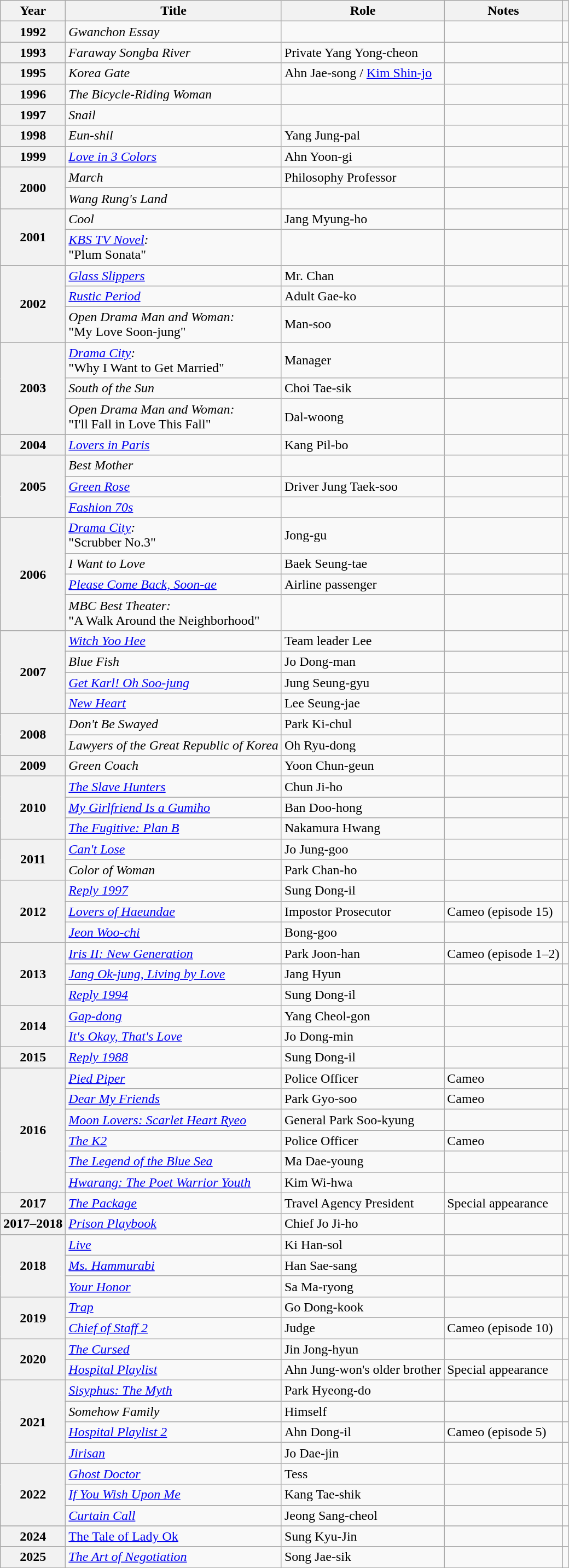<table class="wikitable plainrowheaders sortable">
<tr>
<th scope="col">Year</th>
<th scope="col">Title</th>
<th scope="col">Role</th>
<th scope="col">Notes</th>
<th scope="col" class="unsortable"></th>
</tr>
<tr>
<th scope="row">1992</th>
<td><em>Gwanchon Essay</em></td>
<td></td>
<td></td>
<td style="text-align:center"></td>
</tr>
<tr>
<th scope="row">1993</th>
<td><em>Faraway Songba River</em></td>
<td>Private Yang Yong-cheon</td>
<td></td>
<td style="text-align:center"></td>
</tr>
<tr>
<th scope="row">1995</th>
<td><em>Korea Gate</em></td>
<td>Ahn Jae-song / <a href='#'>Kim Shin-jo</a></td>
<td></td>
<td style="text-align:center"></td>
</tr>
<tr>
<th scope="row">1996</th>
<td><em>The Bicycle-Riding Woman</em></td>
<td></td>
<td></td>
<td style="text-align:center"></td>
</tr>
<tr>
<th scope="row">1997</th>
<td><em>Snail</em></td>
<td></td>
<td></td>
<td style="text-align:center"></td>
</tr>
<tr>
<th scope="row">1998</th>
<td><em>Eun-shil</em></td>
<td>Yang Jung-pal</td>
<td></td>
<td style="text-align:center"></td>
</tr>
<tr>
<th scope="row">1999</th>
<td><em><a href='#'>Love in 3 Colors</a></em></td>
<td>Ahn Yoon-gi</td>
<td></td>
<td style="text-align:center"></td>
</tr>
<tr>
<th scope="row" rowspan="2">2000</th>
<td><em>March</em></td>
<td>Philosophy Professor</td>
<td></td>
<td style="text-align:center"></td>
</tr>
<tr>
<td><em>Wang Rung's Land</em></td>
<td></td>
<td></td>
<td style="text-align:center"></td>
</tr>
<tr>
<th scope="row" rowspan="2">2001</th>
<td><em>Cool</em></td>
<td>Jang Myung-ho</td>
<td></td>
<td style="text-align:center"></td>
</tr>
<tr>
<td><em><a href='#'>KBS TV Novel</a>:</em><br>"Plum Sonata" </td>
<td></td>
<td></td>
<td style="text-align:center"></td>
</tr>
<tr>
<th scope="row" rowspan="3">2002</th>
<td><em><a href='#'>Glass Slippers</a></em></td>
<td>Mr. Chan</td>
<td></td>
<td style="text-align:center"></td>
</tr>
<tr>
<td><em><a href='#'>Rustic Period</a></em></td>
<td>Adult Gae-ko</td>
<td></td>
<td style="text-align:center"></td>
</tr>
<tr>
<td><em>Open Drama Man and Woman:</em><br>"My Love Soon-jung"</td>
<td>Man-soo</td>
<td></td>
<td style="text-align:center"></td>
</tr>
<tr>
<th scope="row" rowspan="3">2003</th>
<td><em><a href='#'>Drama City</a>:</em><br>"Why I Want to Get Married"</td>
<td>Manager</td>
<td></td>
<td style="text-align:center"></td>
</tr>
<tr>
<td><em>South of the Sun</em></td>
<td>Choi Tae-sik</td>
<td></td>
<td style="text-align:center"></td>
</tr>
<tr>
<td><em>Open Drama Man and Woman:</em><br>"I'll Fall in Love This Fall"</td>
<td>Dal-woong</td>
<td></td>
<td style="text-align:center"></td>
</tr>
<tr>
<th scope="row">2004</th>
<td><em><a href='#'>Lovers in Paris</a></em></td>
<td>Kang Pil-bo</td>
<td></td>
<td style="text-align:center"></td>
</tr>
<tr>
<th scope="row" rowspan="3">2005</th>
<td><em>Best Mother</em></td>
<td></td>
<td></td>
<td style="text-align:center"></td>
</tr>
<tr>
<td><em><a href='#'>Green Rose</a></em></td>
<td>Driver Jung Taek-soo</td>
<td></td>
<td style="text-align:center"></td>
</tr>
<tr>
<td><em><a href='#'>Fashion 70s</a></em></td>
<td></td>
<td></td>
<td style="text-align:center"></td>
</tr>
<tr>
<th scope="row" rowspan="4">2006</th>
<td><em><a href='#'>Drama City</a>:</em><br>"Scrubber No.3"</td>
<td>Jong-gu</td>
<td></td>
<td style="text-align:center"></td>
</tr>
<tr>
<td><em>I Want to Love</em></td>
<td>Baek Seung-tae</td>
<td></td>
<td style="text-align:center"></td>
</tr>
<tr>
<td><em><a href='#'>Please Come Back, Soon-ae</a></em></td>
<td>Airline passenger</td>
<td></td>
<td style="text-align:center"></td>
</tr>
<tr>
<td><em>MBC Best Theater:</em><br>"A Walk Around the Neighborhood"</td>
<td></td>
<td></td>
<td style="text-align:center"></td>
</tr>
<tr>
<th scope="row" rowspan="4">2007</th>
<td><em><a href='#'>Witch Yoo Hee</a></em></td>
<td>Team leader Lee</td>
<td></td>
<td style="text-align:center"></td>
</tr>
<tr>
<td><em>Blue Fish</em></td>
<td>Jo Dong-man</td>
<td></td>
<td style="text-align:center"></td>
</tr>
<tr>
<td><em><a href='#'>Get Karl! Oh Soo-jung</a></em></td>
<td>Jung Seung-gyu</td>
<td></td>
<td style="text-align:center"></td>
</tr>
<tr>
<td><em><a href='#'>New Heart</a></em></td>
<td>Lee Seung-jae</td>
<td></td>
<td style="text-align:center"></td>
</tr>
<tr>
<th scope="row" rowspan="2">2008</th>
<td><em>Don't Be Swayed</em></td>
<td>Park Ki-chul</td>
<td></td>
<td style="text-align:center"></td>
</tr>
<tr>
<td><em>Lawyers of the Great Republic of Korea</em></td>
<td>Oh Ryu-dong</td>
<td></td>
<td style="text-align:center"></td>
</tr>
<tr>
<th scope="row">2009</th>
<td><em>Green Coach</em></td>
<td>Yoon Chun-geun</td>
<td></td>
<td style="text-align:center"></td>
</tr>
<tr>
<th scope="row" rowspan="3">2010</th>
<td><em><a href='#'>The Slave Hunters</a></em></td>
<td>Chun Ji-ho</td>
<td></td>
<td style="text-align:center"></td>
</tr>
<tr>
<td><em><a href='#'>My Girlfriend Is a Gumiho</a></em></td>
<td>Ban Doo-hong</td>
<td></td>
<td style="text-align:center"></td>
</tr>
<tr>
<td><em><a href='#'>The Fugitive: Plan B</a></em></td>
<td>Nakamura Hwang</td>
<td></td>
<td style="text-align:center"></td>
</tr>
<tr>
<th scope="row" rowspan="2">2011</th>
<td><em><a href='#'>Can't Lose</a></em></td>
<td>Jo Jung-goo</td>
<td></td>
<td style="text-align:center"></td>
</tr>
<tr>
<td><em>Color of Woman</em></td>
<td>Park Chan-ho</td>
<td></td>
<td style="text-align:center"></td>
</tr>
<tr>
<th scope="row" rowspan="3">2012</th>
<td><em><a href='#'>Reply 1997</a></em></td>
<td>Sung Dong-il</td>
<td style="text-align:center"></td>
</tr>
<tr>
<td><em><a href='#'>Lovers of Haeundae</a></em></td>
<td>Impostor Prosecutor</td>
<td>Cameo (episode 15)</td>
<td style="text-align:center"></td>
</tr>
<tr>
<td><em><a href='#'>Jeon Woo-chi</a></em></td>
<td>Bong-goo</td>
<td></td>
<td style="text-align:center"></td>
</tr>
<tr>
<th scope="row" rowspan="3">2013</th>
<td><em><a href='#'>Iris II: New Generation</a></em></td>
<td>Park Joon-han</td>
<td>Cameo (episode 1–2)</td>
<td style="text-align:center"></td>
</tr>
<tr>
<td><em><a href='#'>Jang Ok-jung, Living by Love</a></em></td>
<td>Jang Hyun</td>
<td></td>
<td style="text-align:center"></td>
</tr>
<tr>
<td><em><a href='#'>Reply 1994</a></em></td>
<td>Sung Dong-il</td>
<td></td>
<td style="text-align:center"></td>
</tr>
<tr>
<th scope="row" rowspan="2">2014</th>
<td><em><a href='#'>Gap-dong</a></em></td>
<td>Yang Cheol-gon</td>
<td></td>
<td style="text-align:center"></td>
</tr>
<tr>
<td><em><a href='#'>It's Okay, That's Love</a></em></td>
<td>Jo Dong-min</td>
<td></td>
<td style="text-align:center"></td>
</tr>
<tr>
<th scope="row">2015</th>
<td><em><a href='#'>Reply 1988</a></em></td>
<td>Sung Dong-il</td>
<td></td>
<td style="text-align:center"></td>
</tr>
<tr>
<th scope="row" rowspan="6">2016</th>
<td><em><a href='#'>Pied Piper</a></em></td>
<td>Police Officer</td>
<td>Cameo</td>
<td style="text-align:center"></td>
</tr>
<tr>
<td><em><a href='#'>Dear My Friends</a></em></td>
<td>Park Gyo-soo</td>
<td>Cameo</td>
<td style="text-align:center"></td>
</tr>
<tr>
<td><em><a href='#'>Moon Lovers: Scarlet Heart Ryeo</a></em></td>
<td>General Park Soo-kyung</td>
<td></td>
<td style="text-align:center"></td>
</tr>
<tr>
<td><em><a href='#'>The K2</a></em></td>
<td>Police Officer</td>
<td>Cameo</td>
<td style="text-align:center"></td>
</tr>
<tr>
<td><em><a href='#'>The Legend of the Blue Sea</a></em></td>
<td>Ma Dae-young</td>
<td></td>
<td style="text-align:center"></td>
</tr>
<tr>
<td><em><a href='#'>Hwarang: The Poet Warrior Youth</a></em></td>
<td>Kim Wi-hwa</td>
<td></td>
<td style="text-align:center"></td>
</tr>
<tr>
<th scope="row">2017</th>
<td><em><a href='#'>The Package</a></em></td>
<td>Travel Agency President</td>
<td>Special appearance</td>
<td style="text-align:center"></td>
</tr>
<tr>
<th scope="row">2017–2018</th>
<td><em><a href='#'>Prison Playbook</a></em></td>
<td>Chief Jo Ji-ho</td>
<td></td>
<td style="text-align:center"></td>
</tr>
<tr>
<th scope="row" rowspan="3">2018</th>
<td><em><a href='#'>Live</a></em></td>
<td>Ki Han-sol</td>
<td></td>
<td style="text-align:center"></td>
</tr>
<tr>
<td><em><a href='#'>Ms. Hammurabi</a></em></td>
<td>Han Sae-sang</td>
<td></td>
<td style="text-align:center"></td>
</tr>
<tr>
<td><em><a href='#'>Your Honor</a></em></td>
<td>Sa Ma-ryong</td>
<td></td>
<td style="text-align:center"></td>
</tr>
<tr>
<th scope="row" rowspan="2">2019</th>
<td><em><a href='#'>Trap</a></em></td>
<td>Go Dong-kook</td>
<td></td>
<td style="text-align:center"></td>
</tr>
<tr>
<td><em><a href='#'>Chief of Staff 2</a></em></td>
<td>Judge</td>
<td>Cameo (episode 10)</td>
<td style="text-align:center"></td>
</tr>
<tr>
<th scope="row" rowspan="2">2020</th>
<td><em><a href='#'>The Cursed</a></em></td>
<td>Jin Jong-hyun</td>
<td></td>
<td style="text-align:center"></td>
</tr>
<tr>
<td><em><a href='#'>Hospital Playlist</a></em></td>
<td>Ahn Jung-won's older brother</td>
<td>Special appearance</td>
<td style="text-align:center"></td>
</tr>
<tr>
<th scope="row" rowspan="4">2021</th>
<td><em><a href='#'>Sisyphus: The Myth</a></em></td>
<td>Park Hyeong-do</td>
<td></td>
<td style="text-align:center"></td>
</tr>
<tr>
<td><em>Somehow Family</em></td>
<td>Himself</td>
<td></td>
<td style="text-align:center"></td>
</tr>
<tr>
<td><em><a href='#'>Hospital Playlist 2</a></em></td>
<td>Ahn Dong-il</td>
<td>Cameo (episode 5)</td>
<td style="text-align:center"></td>
</tr>
<tr>
<td><em><a href='#'>Jirisan</a></em></td>
<td>Jo Dae-jin</td>
<td></td>
<td style="text-align:center"></td>
</tr>
<tr>
<th scope="row" rowspan="3">2022</th>
<td><em><a href='#'>Ghost Doctor</a></em></td>
<td>Tess</td>
<td></td>
<td style="text-align:center"></td>
</tr>
<tr>
<td><em><a href='#'>If You Wish Upon Me</a></em></td>
<td>Kang Tae-shik</td>
<td></td>
<td style="text-align:center"></td>
</tr>
<tr>
<td><em><a href='#'>Curtain Call</a></em></td>
<td>Jeong Sang-cheol</td>
<td></td>
<td style="text-align:center"></td>
</tr>
<tr>
</tr>
<tr>
<th scope="row">2024</th>
<td><a href='#'>The Tale of Lady Ok</a></td>
<td>Sung Kyu-Jin</td>
<td></td>
<td></td>
</tr>
<tr>
<th scope="row">2025</th>
<td><em><a href='#'>The Art of Negotiation</a></em></td>
<td>Song Jae-sik</td>
<td></td>
<td style="text-align:center"></td>
</tr>
</table>
